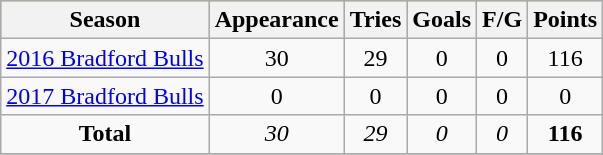<table class="wikitable" style="text-align:center;">
<tr bgcolor=#bdb76b>
<th>Season</th>
<th>Appearance</th>
<th>Tries</th>
<th>Goals</th>
<th>F/G</th>
<th>Points</th>
</tr>
<tr>
<td><a href='#'>2016 Bradford Bulls</a></td>
<td>30</td>
<td>29</td>
<td>0</td>
<td>0</td>
<td>116</td>
</tr>
<tr>
<td><a href='#'>2017 Bradford Bulls</a></td>
<td>0</td>
<td>0</td>
<td>0</td>
<td>0</td>
<td>0</td>
</tr>
<tr>
<td><strong>Total</strong></td>
<td><em>30</em></td>
<td><em>29</em></td>
<td><em>0</em></td>
<td><em>0</em></td>
<td><strong>116</strong></td>
</tr>
<tr>
</tr>
</table>
